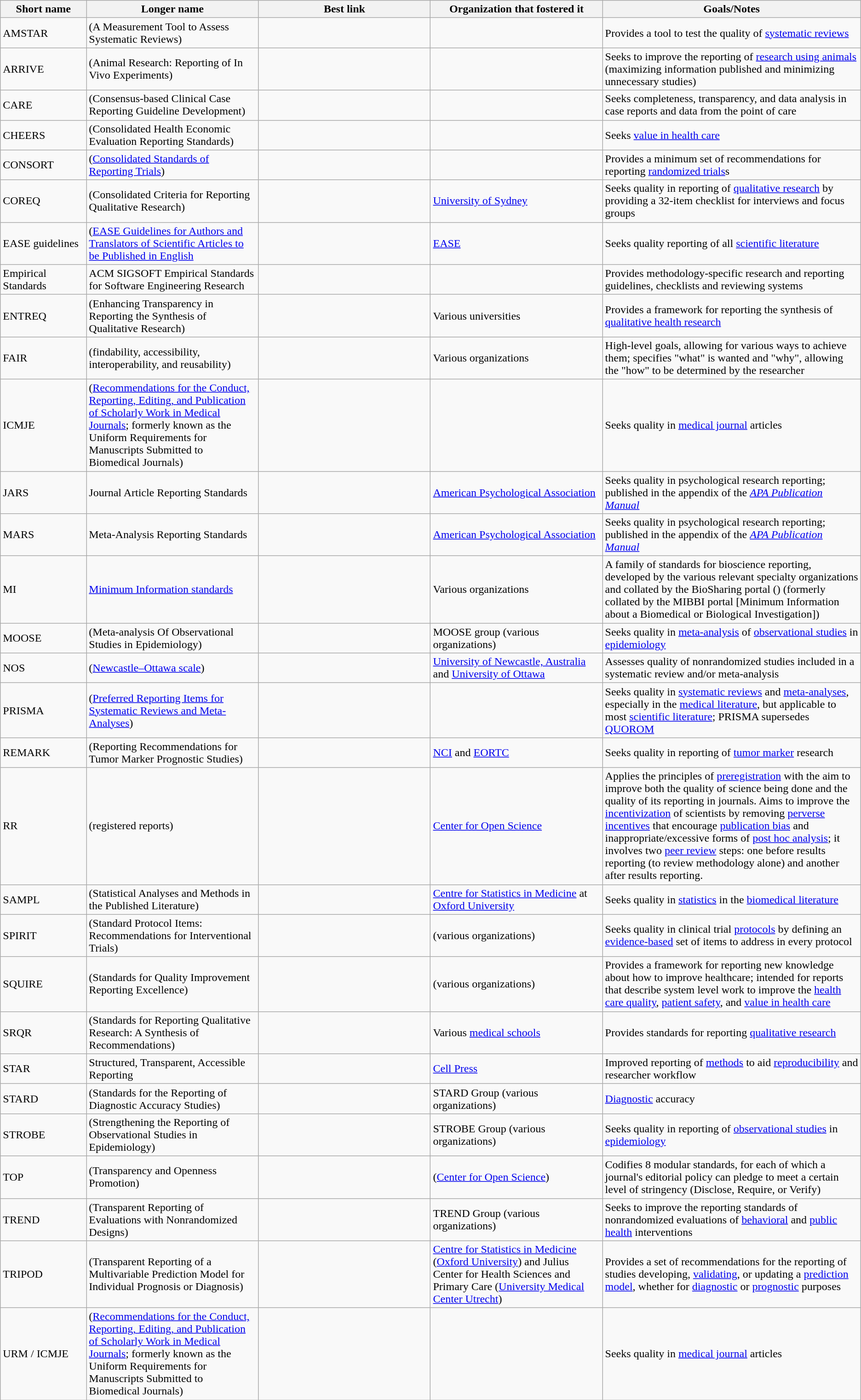<table class="wikitable sortable">
<tr>
<th scope="col" style="width: 10%;">Short name</th>
<th scope="col" style="width: 20%;">Longer name</th>
<th scope="col" style="width: 20%;">Best link</th>
<th scope="col" style="width: 20%;">Organization that fostered it</th>
<th scope="col" style="width: 30%;">Goals/Notes</th>
</tr>
<tr>
<td>AMSTAR</td>
<td>(A Measurement Tool to Assess Systematic Reviews)</td>
<td></td>
<td></td>
<td>Provides a tool to test the quality of <a href='#'>systematic reviews</a></td>
</tr>
<tr>
<td>ARRIVE</td>
<td>(Animal Research: Reporting of In Vivo Experiments)</td>
<td></td>
<td></td>
<td>Seeks to improve the reporting of <a href='#'>research using animals</a> (maximizing information published and minimizing unnecessary studies)</td>
</tr>
<tr>
<td>CARE</td>
<td>(Consensus-based Clinical Case Reporting Guideline Development)</td>
<td></td>
<td></td>
<td>Seeks completeness, transparency, and data analysis in case reports and data from the point of care</td>
</tr>
<tr>
<td>CHEERS</td>
<td>(Consolidated Health Economic Evaluation Reporting Standards)</td>
<td></td>
<td></td>
<td>Seeks <a href='#'>value in health care</a></td>
</tr>
<tr>
<td>CONSORT</td>
<td>(<a href='#'>Consolidated Standards of Reporting Trials</a>)</td>
<td></td>
<td></td>
<td>Provides a minimum set of recommendations for reporting <a href='#'>randomized trials</a>s</td>
</tr>
<tr>
<td>COREQ</td>
<td>(Consolidated Criteria for Reporting Qualitative Research)</td>
<td></td>
<td><a href='#'>University of Sydney</a></td>
<td>Seeks quality in reporting of <a href='#'>qualitative research</a> by providing a 32-item checklist for interviews and focus groups</td>
</tr>
<tr>
<td>EASE guidelines</td>
<td>(<a href='#'>EASE Guidelines for Authors and Translators of Scientific Articles to be Published in English</a></td>
<td> </td>
<td><a href='#'>EASE</a></td>
<td>Seeks quality reporting of all <a href='#'>scientific literature</a></td>
</tr>
<tr>
<td>Empirical Standards</td>
<td>ACM SIGSOFT Empirical Standards for Software Engineering Research</td>
<td></td>
<td></td>
<td>Provides methodology-specific research and reporting guidelines, checklists and reviewing systems</td>
</tr>
<tr>
<td>ENTREQ</td>
<td>(Enhancing Transparency in Reporting the Synthesis of Qualitative Research)</td>
<td></td>
<td>Various universities</td>
<td>Provides a framework for reporting the synthesis of <a href='#'>qualitative health research</a></td>
</tr>
<tr>
<td>FAIR</td>
<td>(findability, accessibility, interoperability, and reusability)</td>
<td></td>
<td>Various organizations</td>
<td>High-level goals, allowing for various ways to achieve them; specifies "what" is wanted and "why", allowing the "how" to be determined by the researcher</td>
</tr>
<tr>
<td>ICMJE</td>
<td>(<a href='#'>Recommendations for the Conduct, Reporting, Editing, and Publication of Scholarly Work in Medical Journals</a>; formerly known as the Uniform Requirements for Manuscripts Submitted to Biomedical Journals)</td>
<td></td>
<td></td>
<td>Seeks quality in <a href='#'>medical journal</a> articles</td>
</tr>
<tr>
<td>JARS</td>
<td>Journal Article Reporting Standards</td>
<td></td>
<td><a href='#'>American Psychological Association</a></td>
<td>Seeks quality in psychological research reporting; published in the appendix of the <em><a href='#'>APA Publication Manual</a></em></td>
</tr>
<tr>
<td>MARS</td>
<td>Meta-Analysis Reporting Standards</td>
<td></td>
<td><a href='#'>American Psychological Association</a></td>
<td>Seeks quality in psychological research reporting; published in the appendix of the <em><a href='#'>APA Publication Manual</a></em></td>
</tr>
<tr>
<td>MI</td>
<td><a href='#'>Minimum Information standards</a></td>
<td></td>
<td>Various organizations</td>
<td>A family of standards for bioscience reporting, developed by the various relevant specialty organizations and collated by the BioSharing portal () (formerly collated by the MIBBI portal [Minimum Information about a Biomedical or Biological Investigation])</td>
</tr>
<tr>
<td>MOOSE</td>
<td>(Meta-analysis Of Observational Studies in Epidemiology)</td>
<td></td>
<td>MOOSE group (various organizations)</td>
<td>Seeks quality in <a href='#'>meta-analysis</a> of <a href='#'>observational studies</a> in <a href='#'>epidemiology</a></td>
</tr>
<tr>
<td>NOS</td>
<td>(<a href='#'>Newcastle–Ottawa scale</a>)</td>
<td></td>
<td><a href='#'>University of Newcastle, Australia</a> and <a href='#'>University of Ottawa</a></td>
<td>Assesses quality of nonrandomized studies included in a systematic review and/or meta-analysis</td>
</tr>
<tr>
<td>PRISMA</td>
<td>(<a href='#'>Preferred Reporting Items for Systematic Reviews and Meta-Analyses</a>)</td>
<td></td>
<td></td>
<td>Seeks quality in <a href='#'>systematic reviews</a> and <a href='#'>meta-analyses</a>, especially in the <a href='#'>medical literature</a>, but applicable to most <a href='#'>scientific literature</a>; PRISMA supersedes <a href='#'>QUOROM</a></td>
</tr>
<tr>
<td>REMARK</td>
<td>(Reporting Recommendations for Tumor Marker Prognostic Studies)</td>
<td></td>
<td><a href='#'>NCI</a> and <a href='#'>EORTC</a></td>
<td>Seeks quality in reporting of <a href='#'>tumor marker</a> research</td>
</tr>
<tr>
<td>RR</td>
<td>(registered reports)</td>
<td></td>
<td><a href='#'>Center for Open Science</a></td>
<td>Applies the principles of <a href='#'>preregistration</a> with the aim to improve both the quality of science being done and the quality of its reporting in journals. Aims to improve the <a href='#'>incentivization</a> of scientists by removing <a href='#'>perverse incentives</a> that encourage <a href='#'>publication bias</a> and inappropriate/excessive forms of <a href='#'>post hoc analysis</a>; it involves two <a href='#'>peer review</a> steps: one before results reporting (to review methodology alone) and another after results reporting.</td>
</tr>
<tr>
<td>SAMPL</td>
<td>(Statistical Analyses and Methods in the Published Literature)</td>
<td></td>
<td><a href='#'>Centre for Statistics in Medicine</a> at <a href='#'>Oxford University</a></td>
<td>Seeks quality in <a href='#'>statistics</a> in the <a href='#'>biomedical literature</a></td>
</tr>
<tr>
<td>SPIRIT</td>
<td>(Standard Protocol Items: Recommendations for Interventional Trials)</td>
<td></td>
<td> (various organizations)</td>
<td>Seeks quality in clinical trial <a href='#'>protocols</a> by defining an <a href='#'>evidence-based</a> set of items to address in every protocol</td>
</tr>
<tr>
<td>SQUIRE</td>
<td>(Standards for Quality Improvement Reporting Excellence)</td>
<td></td>
<td> (various organizations)</td>
<td>Provides a framework for reporting new knowledge about how to improve healthcare; intended for reports that describe system level work to improve the <a href='#'>health care quality</a>, <a href='#'>patient safety</a>, and <a href='#'>value in health care</a></td>
</tr>
<tr>
<td>SRQR</td>
<td>(Standards for Reporting Qualitative Research: A Synthesis of Recommendations)</td>
<td></td>
<td>Various <a href='#'>medical schools</a></td>
<td>Provides standards for reporting <a href='#'>qualitative research</a></td>
</tr>
<tr>
<td>STAR</td>
<td>Structured, Transparent, Accessible Reporting</td>
<td></td>
<td><a href='#'>Cell Press</a></td>
<td>Improved reporting of <a href='#'>methods</a> to aid <a href='#'>reproducibility</a> and researcher workflow</td>
</tr>
<tr>
<td>STARD</td>
<td>(Standards for the Reporting of Diagnostic Accuracy Studies)</td>
<td></td>
<td>STARD Group (various organizations)</td>
<td><a href='#'>Diagnostic</a> accuracy</td>
</tr>
<tr>
<td>STROBE</td>
<td>(Strengthening the Reporting of Observational Studies in Epidemiology)</td>
<td></td>
<td>STROBE Group (various organizations)</td>
<td>Seeks quality in reporting of <a href='#'>observational studies</a> in <a href='#'>epidemiology</a></td>
</tr>
<tr>
<td>TOP</td>
<td>(Transparency and Openness Promotion)</td>
<td></td>
<td>(<a href='#'>Center for Open Science</a>)</td>
<td>Codifies 8 modular standards, for each of which a journal's editorial policy can pledge to meet a certain level of stringency (Disclose, Require, or Verify)</td>
</tr>
<tr>
<td>TREND</td>
<td>(Transparent Reporting of Evaluations with Nonrandomized Designs)</td>
<td></td>
<td>TREND Group (various organizations)</td>
<td>Seeks to improve the reporting standards of nonrandomized evaluations of <a href='#'>behavioral</a> and <a href='#'>public health</a> interventions</td>
</tr>
<tr>
<td>TRIPOD</td>
<td>(Transparent Reporting of a Multivariable Prediction Model for Individual Prognosis or Diagnosis)</td>
<td></td>
<td><a href='#'>Centre for Statistics in Medicine</a> (<a href='#'>Oxford University</a>) and Julius Center for Health Sciences and Primary Care (<a href='#'>University Medical Center Utrecht</a>)</td>
<td>Provides a set of recommendations for the reporting of studies developing, <a href='#'>validating</a>, or updating a <a href='#'>prediction model</a>, whether for <a href='#'>diagnostic</a> or <a href='#'>prognostic</a> purposes</td>
</tr>
<tr>
<td>URM / ICMJE</td>
<td>(<a href='#'>Recommendations for the Conduct, Reporting, Editing, and Publication of Scholarly Work in Medical Journals</a>; formerly known as the Uniform Requirements for Manuscripts Submitted to Biomedical Journals)</td>
<td></td>
<td></td>
<td>Seeks quality in <a href='#'>medical journal</a> articles</td>
</tr>
</table>
